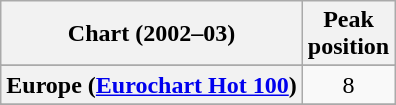<table class="wikitable sortable plainrowheaders" style="text-align:center;">
<tr>
<th>Chart (2002–03)</th>
<th>Peak<br>position</th>
</tr>
<tr>
</tr>
<tr>
</tr>
<tr>
<th scope="row">Europe (<a href='#'>Eurochart Hot 100</a>)</th>
<td align="center">8</td>
</tr>
<tr>
</tr>
<tr>
</tr>
<tr>
</tr>
<tr>
</tr>
<tr>
</tr>
<tr>
</tr>
<tr>
</tr>
<tr>
</tr>
</table>
